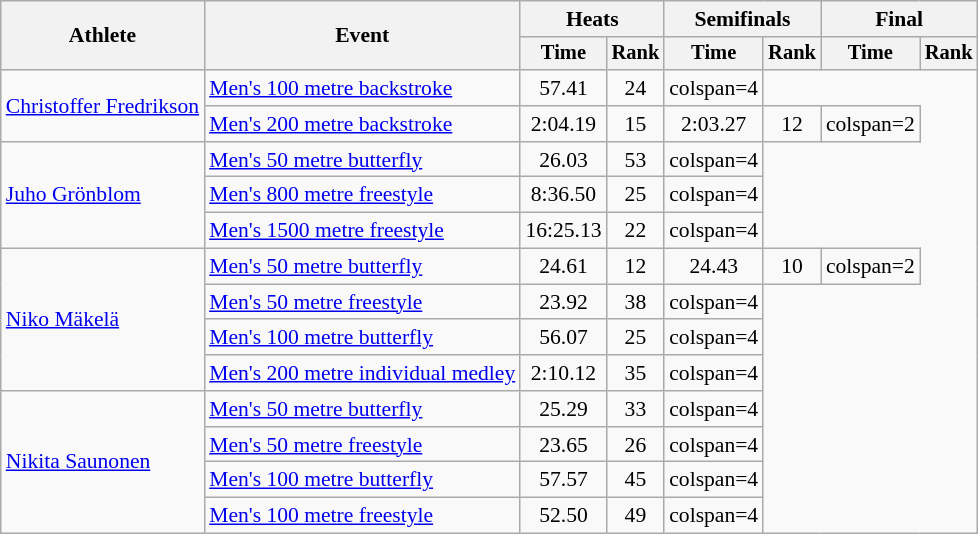<table class=wikitable style="font-size:90%">
<tr>
<th rowspan=2>Athlete</th>
<th rowspan=2>Event</th>
<th colspan="2">Heats</th>
<th colspan="2">Semifinals</th>
<th colspan="2">Final</th>
</tr>
<tr style="font-size:95%">
<th>Time</th>
<th>Rank</th>
<th>Time</th>
<th>Rank</th>
<th>Time</th>
<th>Rank</th>
</tr>
<tr align=center>
<td align=left rowspan=2><a href='#'>Christoffer Fredrikson</a></td>
<td align=left><a href='#'>Men's 100 metre backstroke</a></td>
<td>57.41</td>
<td>24</td>
<td>colspan=4 </td>
</tr>
<tr align=center>
<td align=left><a href='#'>Men's 200 metre backstroke</a></td>
<td>2:04.19</td>
<td>15 </td>
<td>2:03.27</td>
<td>12</td>
<td>colspan=2 </td>
</tr>
<tr align=center>
<td align=left rowspan=3><a href='#'>Juho Grönblom</a></td>
<td align=left><a href='#'>Men's 50 metre butterfly</a></td>
<td>26.03</td>
<td>53</td>
<td>colspan=4 </td>
</tr>
<tr align=center>
<td align=left><a href='#'>Men's 800 metre freestyle</a></td>
<td>8:36.50</td>
<td>25</td>
<td>colspan=4 </td>
</tr>
<tr align=center>
<td align=left><a href='#'>Men's 1500 metre freestyle</a></td>
<td>16:25.13</td>
<td>22</td>
<td>colspan=4 </td>
</tr>
<tr align=center>
<td align=left rowspan=4><a href='#'>Niko Mäkelä</a></td>
<td align=left><a href='#'>Men's 50 metre butterfly</a></td>
<td>24.61</td>
<td>12 </td>
<td>24.43</td>
<td>10</td>
<td>colspan=2 </td>
</tr>
<tr align=center>
<td align=left><a href='#'>Men's 50 metre freestyle</a></td>
<td>23.92</td>
<td>38</td>
<td>colspan=4 </td>
</tr>
<tr align=center>
<td align=left><a href='#'>Men's 100 metre butterfly</a></td>
<td>56.07</td>
<td>25</td>
<td>colspan=4 </td>
</tr>
<tr align=center>
<td align=left><a href='#'>Men's 200 metre individual medley</a></td>
<td>2:10.12</td>
<td>35</td>
<td>colspan=4 </td>
</tr>
<tr align=center>
<td align=left rowspan=4><a href='#'>Nikita Saunonen</a></td>
<td align=left><a href='#'>Men's 50 metre butterfly</a></td>
<td>25.29</td>
<td>33</td>
<td>colspan=4 </td>
</tr>
<tr align=center>
<td align=left><a href='#'>Men's 50 metre freestyle</a></td>
<td>23.65</td>
<td>26</td>
<td>colspan=4 </td>
</tr>
<tr align=center>
<td align=left><a href='#'>Men's 100 metre butterfly</a></td>
<td>57.57</td>
<td>45</td>
<td>colspan=4 </td>
</tr>
<tr align=center>
<td align=left><a href='#'>Men's 100 metre freestyle</a></td>
<td>52.50</td>
<td>49</td>
<td>colspan=4 </td>
</tr>
</table>
